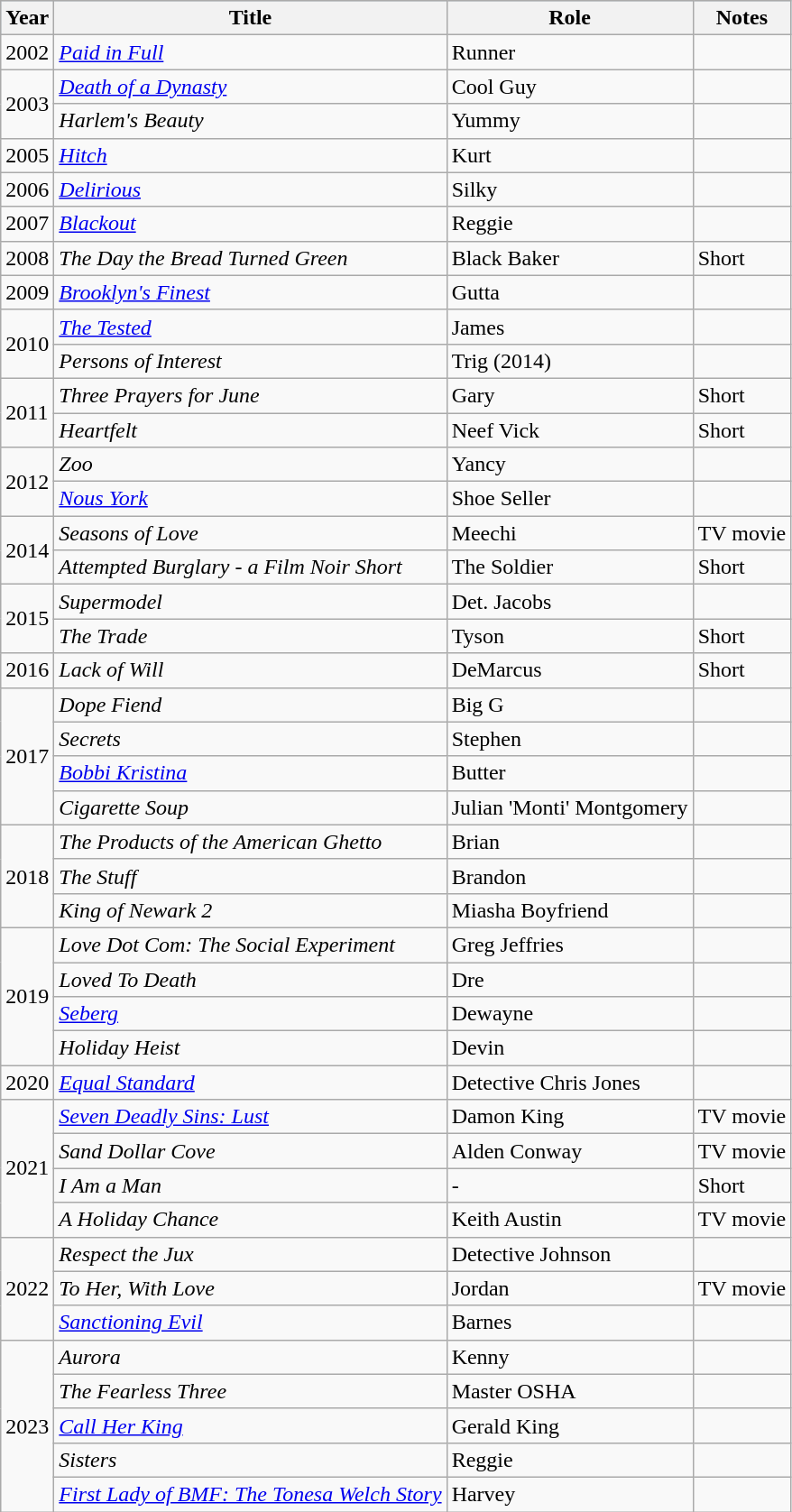<table class="wikitable">
<tr style="background:#b0c4de; text-align:center;">
<th>Year</th>
<th>Title</th>
<th>Role</th>
<th>Notes</th>
</tr>
<tr>
<td>2002</td>
<td><em><a href='#'>Paid in Full</a></em></td>
<td>Runner</td>
<td></td>
</tr>
<tr>
<td rowspan=2>2003</td>
<td><em><a href='#'>Death of a Dynasty</a></em></td>
<td>Cool Guy</td>
<td></td>
</tr>
<tr>
<td><em>Harlem's Beauty</em></td>
<td>Yummy</td>
<td></td>
</tr>
<tr>
<td>2005</td>
<td><em><a href='#'>Hitch</a></em></td>
<td>Kurt</td>
<td></td>
</tr>
<tr>
<td>2006</td>
<td><em><a href='#'>Delirious</a></em></td>
<td>Silky</td>
<td></td>
</tr>
<tr>
<td>2007</td>
<td><em><a href='#'>Blackout</a></em></td>
<td>Reggie</td>
<td></td>
</tr>
<tr>
<td>2008</td>
<td><em>The Day the Bread Turned Green</em></td>
<td>Black Baker</td>
<td>Short</td>
</tr>
<tr>
<td>2009</td>
<td><em><a href='#'>Brooklyn's Finest</a></em></td>
<td>Gutta</td>
<td></td>
</tr>
<tr>
<td rowspan=2>2010</td>
<td><em><a href='#'>The Tested</a></em></td>
<td>James</td>
<td></td>
</tr>
<tr>
<td><em>Persons of Interest</em></td>
<td>Trig (2014)</td>
<td></td>
</tr>
<tr>
<td rowspan=2>2011</td>
<td><em>Three Prayers for June</em></td>
<td>Gary</td>
<td>Short</td>
</tr>
<tr>
<td><em>Heartfelt</em></td>
<td>Neef Vick</td>
<td>Short</td>
</tr>
<tr>
<td rowspan=2>2012</td>
<td><em>Zoo</em></td>
<td>Yancy</td>
<td></td>
</tr>
<tr>
<td><em><a href='#'>Nous York</a></em></td>
<td>Shoe Seller</td>
<td></td>
</tr>
<tr>
<td rowspan=2>2014</td>
<td><em>Seasons of Love</em></td>
<td>Meechi</td>
<td>TV movie</td>
</tr>
<tr>
<td><em>Attempted Burglary - a Film Noir Short</em></td>
<td>The Soldier</td>
<td>Short</td>
</tr>
<tr>
<td rowspan=2>2015</td>
<td><em>Supermodel</em></td>
<td>Det. Jacobs</td>
<td></td>
</tr>
<tr>
<td><em>The Trade</em></td>
<td>Tyson</td>
<td>Short</td>
</tr>
<tr>
<td>2016</td>
<td><em>Lack of Will</em></td>
<td>DeMarcus</td>
<td>Short</td>
</tr>
<tr>
<td rowspan=4>2017</td>
<td><em>Dope Fiend</em></td>
<td>Big G</td>
<td></td>
</tr>
<tr>
<td><em>Secrets</em></td>
<td>Stephen</td>
<td></td>
</tr>
<tr>
<td><em><a href='#'>Bobbi Kristina</a></em></td>
<td>Butter</td>
<td></td>
</tr>
<tr>
<td><em>Cigarette Soup</em></td>
<td>Julian 'Monti' Montgomery</td>
<td></td>
</tr>
<tr>
<td rowspan=3>2018</td>
<td><em>The Products of the American Ghetto</em></td>
<td>Brian</td>
<td></td>
</tr>
<tr>
<td><em>The Stuff</em></td>
<td>Brandon</td>
<td></td>
</tr>
<tr>
<td><em>King of Newark 2</em></td>
<td>Miasha Boyfriend</td>
<td></td>
</tr>
<tr>
<td rowspan=4>2019</td>
<td><em>Love Dot Com: The Social Experiment</em></td>
<td>Greg Jeffries</td>
<td></td>
</tr>
<tr>
<td><em>Loved To Death</em></td>
<td>Dre</td>
<td></td>
</tr>
<tr>
<td><em><a href='#'>Seberg</a></em></td>
<td>Dewayne</td>
<td></td>
</tr>
<tr>
<td><em>Holiday Heist</em></td>
<td>Devin</td>
<td></td>
</tr>
<tr>
<td>2020</td>
<td><em><a href='#'>Equal Standard</a></em></td>
<td>Detective Chris Jones</td>
<td></td>
</tr>
<tr>
<td rowspan=4>2021</td>
<td><em><a href='#'>Seven Deadly Sins: Lust</a></em></td>
<td>Damon King</td>
<td>TV movie</td>
</tr>
<tr>
<td><em>Sand Dollar Cove</em></td>
<td>Alden Conway</td>
<td>TV movie</td>
</tr>
<tr>
<td><em>I Am a Man</em></td>
<td>-</td>
<td>Short</td>
</tr>
<tr>
<td><em>A Holiday Chance</em></td>
<td>Keith Austin</td>
<td>TV movie</td>
</tr>
<tr>
<td rowspan=3>2022</td>
<td><em>Respect the Jux</em></td>
<td>Detective Johnson</td>
<td></td>
</tr>
<tr>
<td><em>To Her, With Love</em></td>
<td>Jordan</td>
<td>TV movie</td>
</tr>
<tr>
<td><em><a href='#'>Sanctioning Evil</a></em></td>
<td>Barnes</td>
<td></td>
</tr>
<tr>
<td rowspan=5>2023</td>
<td><em>Aurora</em></td>
<td>Kenny</td>
<td></td>
</tr>
<tr>
<td><em>The Fearless Three</em></td>
<td>Master OSHA</td>
<td></td>
</tr>
<tr>
<td><em><a href='#'>Call Her King</a></em></td>
<td>Gerald King</td>
<td></td>
</tr>
<tr>
<td><em>Sisters</em></td>
<td>Reggie</td>
<td></td>
</tr>
<tr>
<td><em><a href='#'>First Lady of BMF: The Tonesa Welch Story</a></em></td>
<td>Harvey</td>
<td></td>
</tr>
</table>
